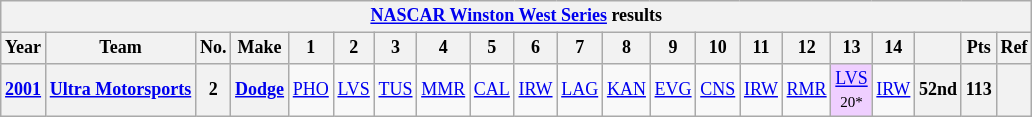<table class="wikitable" style="text-align:center; font-size:75%">
<tr>
<th colspan=23><a href='#'>NASCAR Winston West Series</a> results</th>
</tr>
<tr>
<th>Year</th>
<th>Team</th>
<th>No.</th>
<th>Make</th>
<th>1</th>
<th>2</th>
<th>3</th>
<th>4</th>
<th>5</th>
<th>6</th>
<th>7</th>
<th>8</th>
<th>9</th>
<th>10</th>
<th>11</th>
<th>12</th>
<th>13</th>
<th>14</th>
<th></th>
<th>Pts</th>
<th>Ref</th>
</tr>
<tr>
<th><a href='#'>2001</a></th>
<th><a href='#'>Ultra Motorsports</a></th>
<th>2</th>
<th><a href='#'>Dodge</a></th>
<td><a href='#'>PHO</a></td>
<td><a href='#'>LVS</a></td>
<td><a href='#'>TUS</a></td>
<td><a href='#'>MMR</a></td>
<td><a href='#'>CAL</a></td>
<td><a href='#'>IRW</a></td>
<td><a href='#'>LAG</a></td>
<td><a href='#'>KAN</a></td>
<td><a href='#'>EVG</a></td>
<td><a href='#'>CNS</a></td>
<td><a href='#'>IRW</a></td>
<td><a href='#'>RMR</a></td>
<td style="background:#EFCFFF;"><a href='#'>LVS</a><br><small>20*</small></td>
<td><a href='#'>IRW</a></td>
<th>52nd</th>
<th>113</th>
<th></th>
</tr>
</table>
